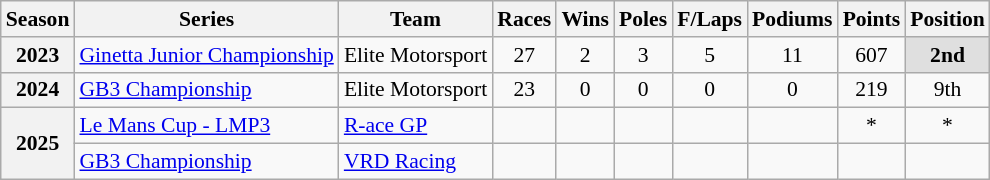<table class="wikitable" style="font-size: 90%; text-align:center">
<tr>
<th>Season</th>
<th>Series</th>
<th>Team</th>
<th>Races</th>
<th>Wins</th>
<th>Poles</th>
<th>F/Laps</th>
<th>Podiums</th>
<th>Points</th>
<th>Position</th>
</tr>
<tr>
<th>2023</th>
<td align=left nowrap><a href='#'>Ginetta Junior Championship</a></td>
<td align=left nowrap>Elite Motorsport</td>
<td>27</td>
<td>2</td>
<td>3</td>
<td>5</td>
<td>11</td>
<td>607</td>
<td style="background:#DFDFDF"><strong>2nd</strong></td>
</tr>
<tr>
<th>2024</th>
<td align=left><a href='#'>GB3 Championship</a></td>
<td align=left>Elite Motorsport</td>
<td>23</td>
<td>0</td>
<td>0</td>
<td>0</td>
<td>0</td>
<td>219</td>
<td>9th</td>
</tr>
<tr>
<th rowspan="2">2025</th>
<td align=left><a href='#'>Le Mans Cup - LMP3</a></td>
<td align=left><a href='#'>R-ace GP</a></td>
<td></td>
<td></td>
<td></td>
<td></td>
<td></td>
<td>*</td>
<td>*</td>
</tr>
<tr>
<td align=left><a href='#'>GB3 Championship</a></td>
<td align=left><a href='#'>VRD Racing</a></td>
<td></td>
<td></td>
<td></td>
<td></td>
<td></td>
<td></td>
<td></td>
</tr>
</table>
